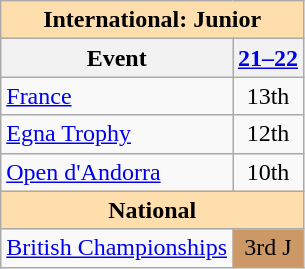<table class="wikitable" style="text-align:center">
<tr>
<th style="background-color: #ffdead; " colspan=2 align=center>International: Junior</th>
</tr>
<tr>
<th>Event</th>
<th><a href='#'>21–22</a></th>
</tr>
<tr>
<td align=left> <a href='#'>France</a></td>
<td>13th</td>
</tr>
<tr>
<td align=left><a href='#'>Egna Trophy</a></td>
<td>12th</td>
</tr>
<tr>
<td align=left><a href='#'>Open d'Andorra</a></td>
<td>10th</td>
</tr>
<tr>
<th style="background-color: #ffdead; " colspan=2 align=center>National</th>
</tr>
<tr>
<td align=left><a href='#'>British Championships</a></td>
<td bgcolor=cc9966>3rd J</td>
</tr>
</table>
